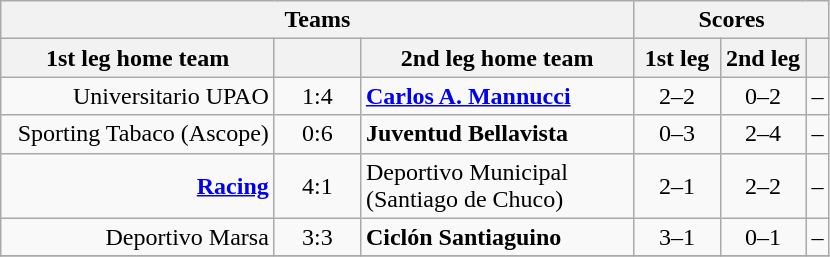<table class="wikitable" style="text-align: center;">
<tr>
<th colspan=3>Teams</th>
<th colspan=3>Scores</th>
</tr>
<tr>
<th width="175">1st leg home team</th>
<th width="50"></th>
<th width="175">2nd leg home team</th>
<th width="50">1st leg</th>
<th width="50">2nd leg</th>
<th></th>
</tr>
<tr>
<td align=right>Universitario UPAO</td>
<td>1:4</td>
<td align=left><strong><a href='#'>Carlos A. Mannucci</a></strong></td>
<td>2–2</td>
<td>0–2</td>
<td>–</td>
</tr>
<tr>
<td align=right>Sporting Tabaco (Ascope)</td>
<td>0:6</td>
<td align=left><strong>Juventud Bellavista</strong></td>
<td>0–3</td>
<td>2–4</td>
<td>–</td>
</tr>
<tr>
<td align=right><strong><a href='#'>Racing</a></strong></td>
<td>4:1</td>
<td align=left>Deportivo Municipal (Santiago de Chuco)</td>
<td>2–1</td>
<td>2–2</td>
<td>–</td>
</tr>
<tr>
<td align=right>Deportivo Marsa</td>
<td>3:3</td>
<td align=left><strong>Ciclón Santiaguino</strong></td>
<td>3–1</td>
<td>0–1</td>
<td>–</td>
</tr>
<tr>
</tr>
</table>
